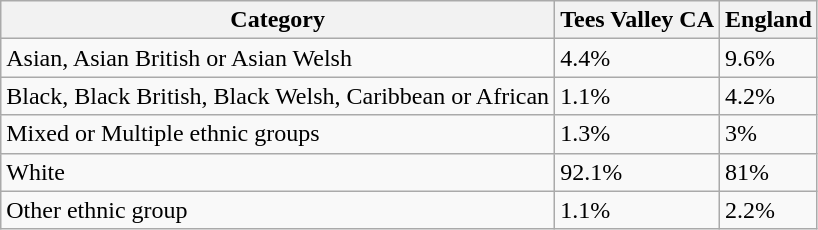<table class="wikitable sortable">
<tr>
<th>Category</th>
<th>Tees Valley CA</th>
<th>England</th>
</tr>
<tr>
<td>Asian, Asian British or Asian Welsh</td>
<td>4.4%</td>
<td>9.6%</td>
</tr>
<tr>
<td>Black, Black British, Black Welsh, Caribbean or African</td>
<td>1.1%</td>
<td>4.2%</td>
</tr>
<tr>
<td>Mixed or Multiple ethnic groups</td>
<td>1.3%</td>
<td>3%</td>
</tr>
<tr>
<td>White</td>
<td>92.1%</td>
<td>81%</td>
</tr>
<tr>
<td>Other ethnic group</td>
<td>1.1%</td>
<td>2.2%</td>
</tr>
</table>
